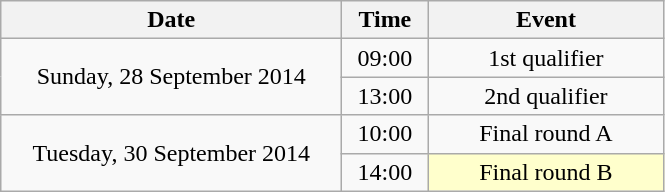<table class = "wikitable" style="text-align:center;">
<tr>
<th width=220>Date</th>
<th width=50>Time</th>
<th width=150>Event</th>
</tr>
<tr>
<td rowspan=2>Sunday, 28 September 2014</td>
<td>09:00</td>
<td>1st qualifier</td>
</tr>
<tr>
<td>13:00</td>
<td>2nd qualifier</td>
</tr>
<tr>
<td rowspan=2>Tuesday, 30 September 2014</td>
<td>10:00</td>
<td>Final round A</td>
</tr>
<tr>
<td>14:00</td>
<td bgcolor=ffffcc>Final round B</td>
</tr>
</table>
